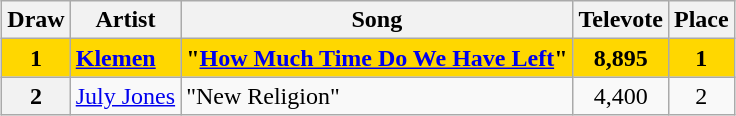<table class="sortable wikitable plainrowheaders" style="margin: 1em auto 1em auto; text-align:center;">
<tr>
<th>Draw</th>
<th>Artist</th>
<th>Song</th>
<th>Televote</th>
<th>Place</th>
</tr>
<tr style="font-weight:bold; background:gold;">
<th scope="row" style="font-weight:bold; background:gold; text-align:center;">1</th>
<td align="left"><a href='#'>Klemen</a></td>
<td align="left">"<a href='#'>How Much Time Do We Have Left</a>"</td>
<td>8,895</td>
<td>1</td>
</tr>
<tr>
<th scope="row" style="text-align:center;">2</th>
<td align="left"><a href='#'>July Jones</a></td>
<td align="left">"New Religion"</td>
<td>4,400</td>
<td>2</td>
</tr>
</table>
